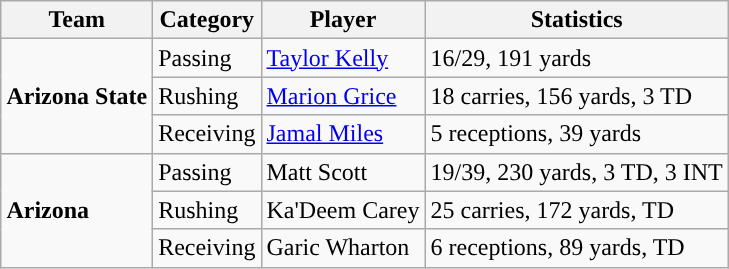<table class="wikitable" style="float: right;">
<tr>
<th>Team</th>
<th>Category</th>
<th>Player</th>
<th>Statistics</th>
</tr>
<tr>
<td rowspan=3><strong>Arizona State</strong></td>
<td>Passing</td>
<td><a href='#'>Taylor Kelly</a></td>
<td>16/29, 191 yards</td>
</tr>
<tr>
<td>Rushing</td>
<td><a href='#'>Marion Grice</a></td>
<td>18 carries, 156 yards, 3 TD</td>
</tr>
<tr>
<td>Receiving</td>
<td><a href='#'>Jamal Miles</a></td>
<td>5 receptions, 39 yards</td>
</tr>
<tr>
<td rowspan=3><strong>Arizona</strong></td>
<td>Passing</td>
<td>Matt Scott</td>
<td>19/39, 230 yards, 3 TD, 3 INT</td>
</tr>
<tr>
<td>Rushing</td>
<td>Ka'Deem Carey</td>
<td>25 carries, 172 yards, TD</td>
</tr>
<tr>
<td>Receiving</td>
<td>Garic Wharton</td>
<td>6 receptions, 89 yards, TD</td>
</tr>
</table>
